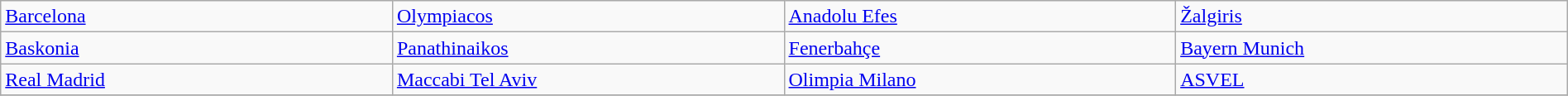<table class="wikitable" style="table-layout:fixed;width:100%;">
<tr>
<td width=210> <a href='#'>Barcelona</a></td>
<td width=210> <a href='#'>Olympiacos</a></td>
<td width=210> <a href='#'>Anadolu Efes</a></td>
<td width=210> <a href='#'>Žalgiris</a></td>
</tr>
<tr>
<td width=210> <a href='#'>Baskonia</a></td>
<td width=210> <a href='#'>Panathinaikos</a></td>
<td width=210> <a href='#'>Fenerbahçe</a></td>
<td width=210> <a href='#'>Bayern Munich</a></td>
</tr>
<tr>
<td width=210> <a href='#'>Real Madrid</a></td>
<td width=210> <a href='#'>Maccabi Tel Aviv</a></td>
<td width=210> <a href='#'>Olimpia Milano</a></td>
<td width=210> <a href='#'>ASVEL</a></td>
</tr>
<tr>
</tr>
</table>
